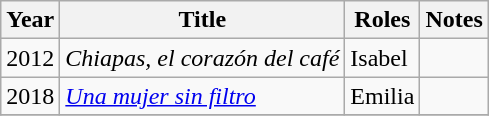<table class="wikitable sortable">
<tr>
<th>Year</th>
<th>Title</th>
<th>Roles</th>
<th>Notes</th>
</tr>
<tr>
<td>2012</td>
<td><em>Chiapas, el corazón del café</em></td>
<td>Isabel</td>
<td></td>
</tr>
<tr>
<td>2018</td>
<td><em><a href='#'>Una mujer sin filtro</a></em></td>
<td>Emilia</td>
<td></td>
</tr>
<tr>
</tr>
</table>
